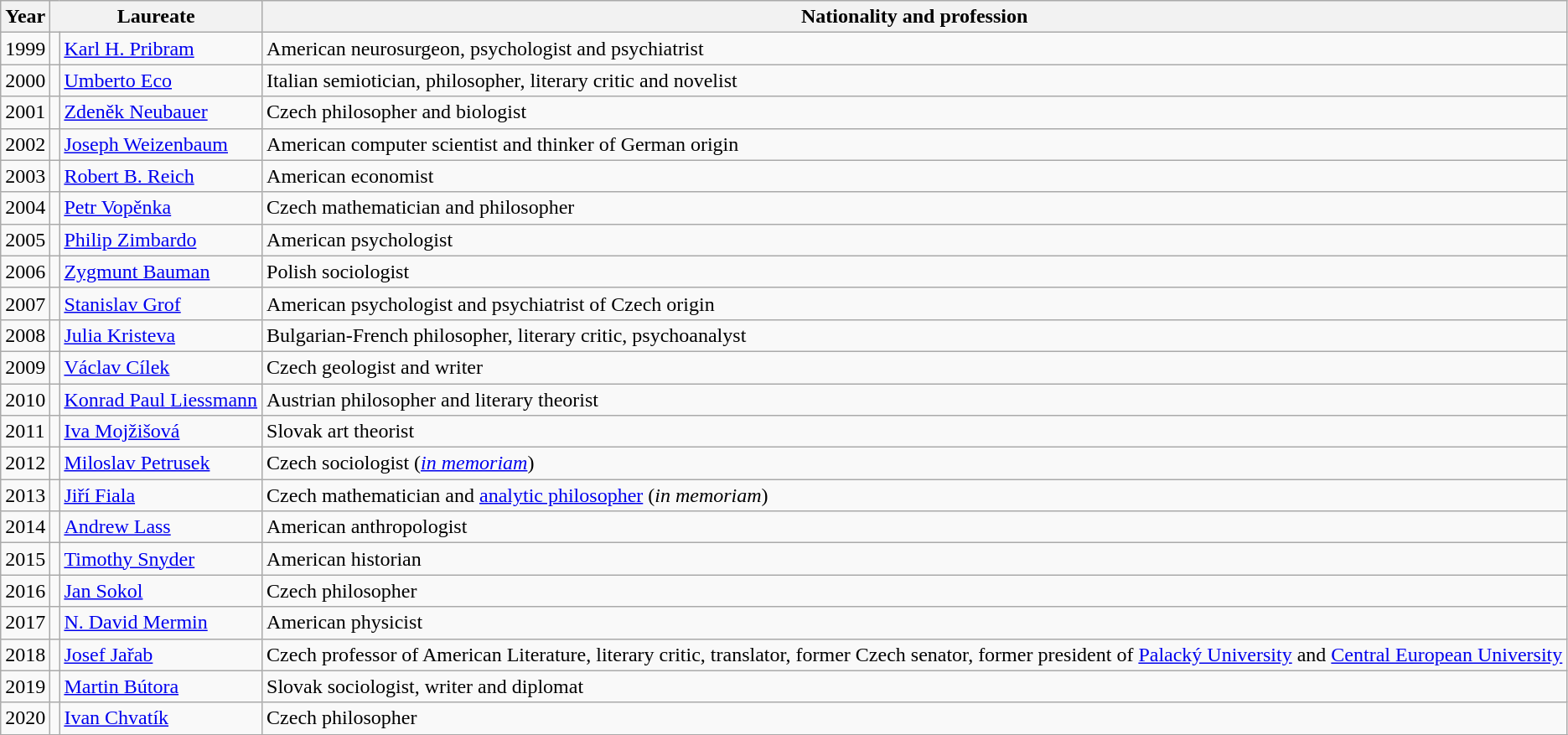<table class="wikitable">
<tr>
<th>Year</th>
<th colspan=2>Laureate</th>
<th>Nationality and profession</th>
</tr>
<tr>
<td>1999</td>
<td></td>
<td><a href='#'>Karl H. Pribram</a></td>
<td>American neurosurgeon, psychologist and psychiatrist</td>
</tr>
<tr>
<td>2000</td>
<td></td>
<td><a href='#'>Umberto Eco</a></td>
<td>Italian semiotician, philosopher, literary critic and novelist</td>
</tr>
<tr>
<td>2001</td>
<td></td>
<td><a href='#'>Zdeněk Neubauer</a></td>
<td>Czech philosopher and biologist</td>
</tr>
<tr>
<td>2002</td>
<td></td>
<td><a href='#'>Joseph Weizenbaum</a></td>
<td>American computer scientist and thinker of German origin</td>
</tr>
<tr>
<td>2003</td>
<td></td>
<td><a href='#'>Robert B. Reich</a></td>
<td>American economist</td>
</tr>
<tr>
<td>2004</td>
<td></td>
<td><a href='#'>Petr Vopěnka</a></td>
<td>Czech mathematician and philosopher</td>
</tr>
<tr>
<td>2005</td>
<td></td>
<td><a href='#'>Philip Zimbardo</a></td>
<td>American psychologist</td>
</tr>
<tr>
<td>2006</td>
<td></td>
<td><a href='#'>Zygmunt Bauman</a></td>
<td>Polish sociologist</td>
</tr>
<tr>
<td>2007</td>
<td></td>
<td><a href='#'>Stanislav Grof</a></td>
<td>American psychologist and psychiatrist of Czech origin</td>
</tr>
<tr>
<td>2008</td>
<td></td>
<td><a href='#'>Julia Kristeva</a></td>
<td>Bulgarian-French philosopher, literary critic, psychoanalyst</td>
</tr>
<tr>
<td>2009</td>
<td></td>
<td><a href='#'>Václav Cílek</a></td>
<td>Czech geologist and writer</td>
</tr>
<tr>
<td>2010</td>
<td></td>
<td><a href='#'>Konrad Paul Liessmann</a></td>
<td>Austrian philosopher and literary theorist</td>
</tr>
<tr>
<td>2011</td>
<td></td>
<td><a href='#'>Iva Mojžišová</a></td>
<td>Slovak art theorist</td>
</tr>
<tr>
<td>2012</td>
<td></td>
<td><a href='#'>Miloslav Petrusek</a></td>
<td>Czech sociologist (<em><a href='#'>in memoriam</a></em>)</td>
</tr>
<tr>
<td>2013</td>
<td></td>
<td><a href='#'>Jiří Fiala</a></td>
<td>Czech mathematician and <a href='#'>analytic philosopher</a> (<em>in memoriam</em>)</td>
</tr>
<tr>
<td>2014</td>
<td></td>
<td><a href='#'>Andrew Lass</a></td>
<td>American anthropologist</td>
</tr>
<tr>
<td>2015</td>
<td></td>
<td><a href='#'>Timothy Snyder</a></td>
<td>American historian</td>
</tr>
<tr>
<td>2016</td>
<td></td>
<td><a href='#'>Jan Sokol</a></td>
<td>Czech philosopher</td>
</tr>
<tr>
<td>2017</td>
<td></td>
<td><a href='#'>N. David Mermin</a></td>
<td>American physicist</td>
</tr>
<tr>
<td>2018</td>
<td></td>
<td><a href='#'>Josef Jařab</a></td>
<td>Czech professor of American Literature, literary critic, translator, former Czech senator, former president of <a href='#'>Palacký University</a> and <a href='#'>Central European University</a></td>
</tr>
<tr>
<td>2019</td>
<td></td>
<td><a href='#'>Martin Bútora</a></td>
<td>Slovak sociologist, writer and diplomat</td>
</tr>
<tr>
<td>2020</td>
<td></td>
<td><a href='#'>Ivan Chvatík</a></td>
<td>Czech philosopher</td>
</tr>
<tr>
</tr>
</table>
